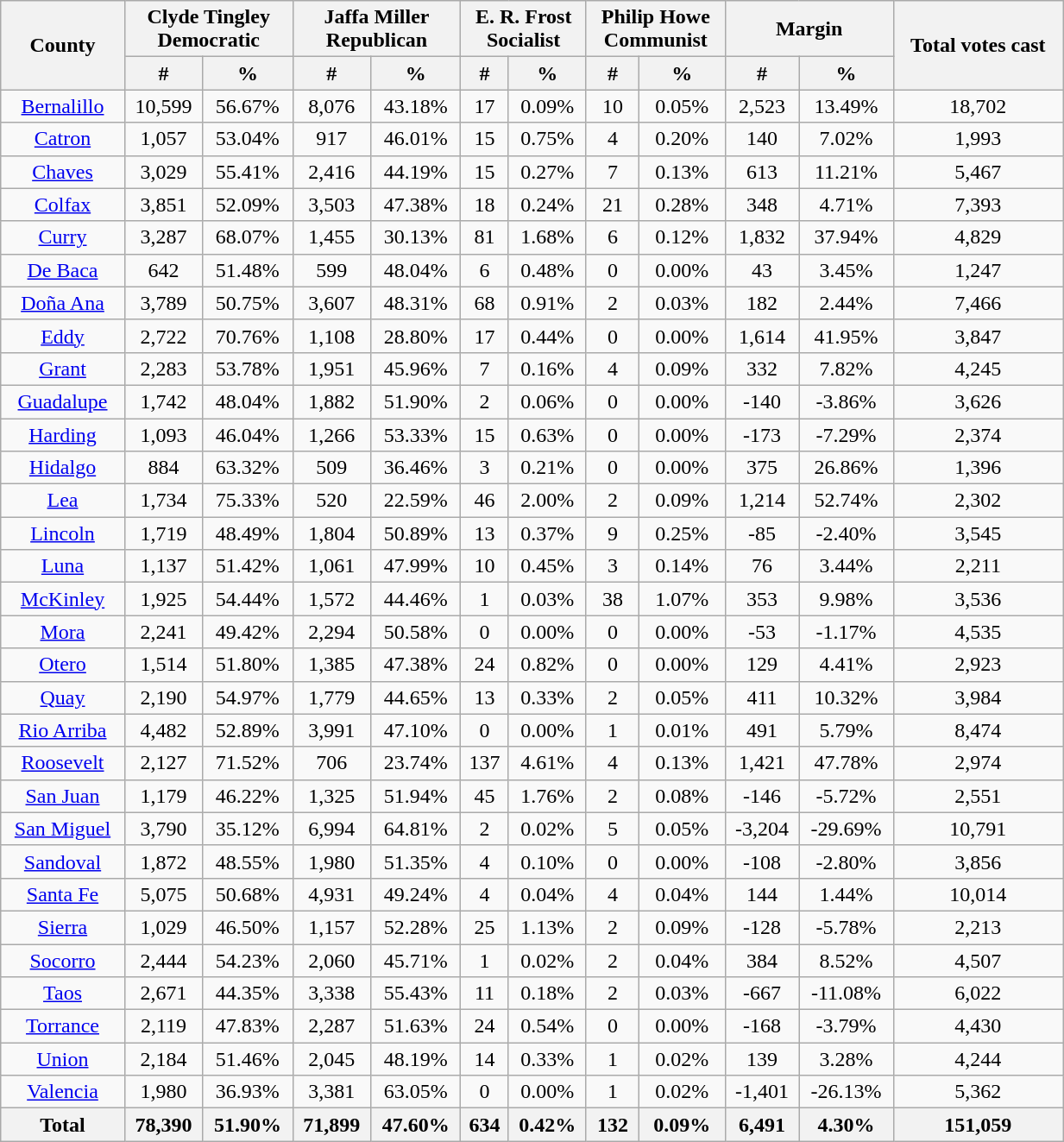<table width="65%" class="wikitable sortable" style="text-align:center">
<tr>
<th style="text-align:center;" rowspan="2">County</th>
<th style="text-align:center;" colspan="2">Clyde Tingley<br>Democratic</th>
<th style="text-align:center;" colspan="2">Jaffa Miller<br>Republican</th>
<th style="text-align:center;" colspan="2">E. R. Frost<br>Socialist</th>
<th style="text-align:center;" colspan="2">Philip Howe<br>Communist</th>
<th style="text-align:center;" colspan="2">Margin</th>
<th style="text-align:center;" rowspan="2">Total votes cast</th>
</tr>
<tr>
<th style="text-align:center;" data-sort-type="number">#</th>
<th style="text-align:center;" data-sort-type="number">%</th>
<th style="text-align:center;" data-sort-type="number">#</th>
<th style="text-align:center;" data-sort-type="number">%</th>
<th style="text-align:center;" data-sort-type="number">#</th>
<th style="text-align:center;" data-sort-type="number">%</th>
<th style="text-align:center;" data-sort-type="number">#</th>
<th style="text-align:center;" data-sort-type="number">%</th>
<th style="text-align:center;" data-sort-type="number">#</th>
<th style="text-align:center;" data-sort-type="number">%</th>
</tr>
<tr style="text-align:center;">
<td><a href='#'>Bernalillo</a></td>
<td>10,599</td>
<td>56.67%</td>
<td>8,076</td>
<td>43.18%</td>
<td>17</td>
<td>0.09%</td>
<td>10</td>
<td>0.05%</td>
<td>2,523</td>
<td>13.49%</td>
<td>18,702</td>
</tr>
<tr style="text-align:center;">
<td><a href='#'>Catron</a></td>
<td>1,057</td>
<td>53.04%</td>
<td>917</td>
<td>46.01%</td>
<td>15</td>
<td>0.75%</td>
<td>4</td>
<td>0.20%</td>
<td>140</td>
<td>7.02%</td>
<td>1,993</td>
</tr>
<tr style="text-align:center;">
<td><a href='#'>Chaves</a></td>
<td>3,029</td>
<td>55.41%</td>
<td>2,416</td>
<td>44.19%</td>
<td>15</td>
<td>0.27%</td>
<td>7</td>
<td>0.13%</td>
<td>613</td>
<td>11.21%</td>
<td>5,467</td>
</tr>
<tr style="text-align:center;">
<td><a href='#'>Colfax</a></td>
<td>3,851</td>
<td>52.09%</td>
<td>3,503</td>
<td>47.38%</td>
<td>18</td>
<td>0.24%</td>
<td>21</td>
<td>0.28%</td>
<td>348</td>
<td>4.71%</td>
<td>7,393</td>
</tr>
<tr style="text-align:center;">
<td><a href='#'>Curry</a></td>
<td>3,287</td>
<td>68.07%</td>
<td>1,455</td>
<td>30.13%</td>
<td>81</td>
<td>1.68%</td>
<td>6</td>
<td>0.12%</td>
<td>1,832</td>
<td>37.94%</td>
<td>4,829</td>
</tr>
<tr style="text-align:center;">
<td><a href='#'>De Baca</a></td>
<td>642</td>
<td>51.48%</td>
<td>599</td>
<td>48.04%</td>
<td>6</td>
<td>0.48%</td>
<td>0</td>
<td>0.00%</td>
<td>43</td>
<td>3.45%</td>
<td>1,247</td>
</tr>
<tr style="text-align:center;">
<td><a href='#'>Doña Ana</a></td>
<td>3,789</td>
<td>50.75%</td>
<td>3,607</td>
<td>48.31%</td>
<td>68</td>
<td>0.91%</td>
<td>2</td>
<td>0.03%</td>
<td>182</td>
<td>2.44%</td>
<td>7,466</td>
</tr>
<tr style="text-align:center;">
<td><a href='#'>Eddy</a></td>
<td>2,722</td>
<td>70.76%</td>
<td>1,108</td>
<td>28.80%</td>
<td>17</td>
<td>0.44%</td>
<td>0</td>
<td>0.00%</td>
<td>1,614</td>
<td>41.95%</td>
<td>3,847</td>
</tr>
<tr style="text-align:center;">
<td><a href='#'>Grant</a></td>
<td>2,283</td>
<td>53.78%</td>
<td>1,951</td>
<td>45.96%</td>
<td>7</td>
<td>0.16%</td>
<td>4</td>
<td>0.09%</td>
<td>332</td>
<td>7.82%</td>
<td>4,245</td>
</tr>
<tr style="text-align:center;">
<td><a href='#'>Guadalupe</a></td>
<td>1,742</td>
<td>48.04%</td>
<td>1,882</td>
<td>51.90%</td>
<td>2</td>
<td>0.06%</td>
<td>0</td>
<td>0.00%</td>
<td>-140</td>
<td>-3.86%</td>
<td>3,626</td>
</tr>
<tr style="text-align:center;">
<td><a href='#'>Harding</a></td>
<td>1,093</td>
<td>46.04%</td>
<td>1,266</td>
<td>53.33%</td>
<td>15</td>
<td>0.63%</td>
<td>0</td>
<td>0.00%</td>
<td>-173</td>
<td>-7.29%</td>
<td>2,374</td>
</tr>
<tr style="text-align:center;">
<td><a href='#'>Hidalgo</a></td>
<td>884</td>
<td>63.32%</td>
<td>509</td>
<td>36.46%</td>
<td>3</td>
<td>0.21%</td>
<td>0</td>
<td>0.00%</td>
<td>375</td>
<td>26.86%</td>
<td>1,396</td>
</tr>
<tr style="text-align:center;">
<td><a href='#'>Lea</a></td>
<td>1,734</td>
<td>75.33%</td>
<td>520</td>
<td>22.59%</td>
<td>46</td>
<td>2.00%</td>
<td>2</td>
<td>0.09%</td>
<td>1,214</td>
<td>52.74%</td>
<td>2,302</td>
</tr>
<tr style="text-align:center;">
<td><a href='#'>Lincoln</a></td>
<td>1,719</td>
<td>48.49%</td>
<td>1,804</td>
<td>50.89%</td>
<td>13</td>
<td>0.37%</td>
<td>9</td>
<td>0.25%</td>
<td>-85</td>
<td>-2.40%</td>
<td>3,545</td>
</tr>
<tr style="text-align:center;">
<td><a href='#'>Luna</a></td>
<td>1,137</td>
<td>51.42%</td>
<td>1,061</td>
<td>47.99%</td>
<td>10</td>
<td>0.45%</td>
<td>3</td>
<td>0.14%</td>
<td>76</td>
<td>3.44%</td>
<td>2,211</td>
</tr>
<tr style="text-align:center;">
<td><a href='#'>McKinley</a></td>
<td>1,925</td>
<td>54.44%</td>
<td>1,572</td>
<td>44.46%</td>
<td>1</td>
<td>0.03%</td>
<td>38</td>
<td>1.07%</td>
<td>353</td>
<td>9.98%</td>
<td>3,536</td>
</tr>
<tr style="text-align:center;">
<td><a href='#'>Mora</a></td>
<td>2,241</td>
<td>49.42%</td>
<td>2,294</td>
<td>50.58%</td>
<td>0</td>
<td>0.00%</td>
<td>0</td>
<td>0.00%</td>
<td>-53</td>
<td>-1.17%</td>
<td>4,535</td>
</tr>
<tr style="text-align:center;">
<td><a href='#'>Otero</a></td>
<td>1,514</td>
<td>51.80%</td>
<td>1,385</td>
<td>47.38%</td>
<td>24</td>
<td>0.82%</td>
<td>0</td>
<td>0.00%</td>
<td>129</td>
<td>4.41%</td>
<td>2,923</td>
</tr>
<tr style="text-align:center;">
<td><a href='#'>Quay</a></td>
<td>2,190</td>
<td>54.97%</td>
<td>1,779</td>
<td>44.65%</td>
<td>13</td>
<td>0.33%</td>
<td>2</td>
<td>0.05%</td>
<td>411</td>
<td>10.32%</td>
<td>3,984</td>
</tr>
<tr style="text-align:center;">
<td><a href='#'>Rio Arriba</a></td>
<td>4,482</td>
<td>52.89%</td>
<td>3,991</td>
<td>47.10%</td>
<td>0</td>
<td>0.00%</td>
<td>1</td>
<td>0.01%</td>
<td>491</td>
<td>5.79%</td>
<td>8,474</td>
</tr>
<tr style="text-align:center;">
<td><a href='#'>Roosevelt</a></td>
<td>2,127</td>
<td>71.52%</td>
<td>706</td>
<td>23.74%</td>
<td>137</td>
<td>4.61%</td>
<td>4</td>
<td>0.13%</td>
<td>1,421</td>
<td>47.78%</td>
<td>2,974</td>
</tr>
<tr style="text-align:center;">
<td><a href='#'>San Juan</a></td>
<td>1,179</td>
<td>46.22%</td>
<td>1,325</td>
<td>51.94%</td>
<td>45</td>
<td>1.76%</td>
<td>2</td>
<td>0.08%</td>
<td>-146</td>
<td>-5.72%</td>
<td>2,551</td>
</tr>
<tr style="text-align:center;">
<td><a href='#'>San Miguel</a></td>
<td>3,790</td>
<td>35.12%</td>
<td>6,994</td>
<td>64.81%</td>
<td>2</td>
<td>0.02%</td>
<td>5</td>
<td>0.05%</td>
<td>-3,204</td>
<td>-29.69%</td>
<td>10,791</td>
</tr>
<tr style="text-align:center;">
<td><a href='#'>Sandoval</a></td>
<td>1,872</td>
<td>48.55%</td>
<td>1,980</td>
<td>51.35%</td>
<td>4</td>
<td>0.10%</td>
<td>0</td>
<td>0.00%</td>
<td>-108</td>
<td>-2.80%</td>
<td>3,856</td>
</tr>
<tr style="text-align:center;">
<td><a href='#'>Santa Fe</a></td>
<td>5,075</td>
<td>50.68%</td>
<td>4,931</td>
<td>49.24%</td>
<td>4</td>
<td>0.04%</td>
<td>4</td>
<td>0.04%</td>
<td>144</td>
<td>1.44%</td>
<td>10,014</td>
</tr>
<tr style="text-align:center;">
<td><a href='#'>Sierra</a></td>
<td>1,029</td>
<td>46.50%</td>
<td>1,157</td>
<td>52.28%</td>
<td>25</td>
<td>1.13%</td>
<td>2</td>
<td>0.09%</td>
<td>-128</td>
<td>-5.78%</td>
<td>2,213</td>
</tr>
<tr style="text-align:center;">
<td><a href='#'>Socorro</a></td>
<td>2,444</td>
<td>54.23%</td>
<td>2,060</td>
<td>45.71%</td>
<td>1</td>
<td>0.02%</td>
<td>2</td>
<td>0.04%</td>
<td>384</td>
<td>8.52%</td>
<td>4,507</td>
</tr>
<tr style="text-align:center;">
<td><a href='#'>Taos</a></td>
<td>2,671</td>
<td>44.35%</td>
<td>3,338</td>
<td>55.43%</td>
<td>11</td>
<td>0.18%</td>
<td>2</td>
<td>0.03%</td>
<td>-667</td>
<td>-11.08%</td>
<td>6,022</td>
</tr>
<tr style="text-align:center;">
<td><a href='#'>Torrance</a></td>
<td>2,119</td>
<td>47.83%</td>
<td>2,287</td>
<td>51.63%</td>
<td>24</td>
<td>0.54%</td>
<td>0</td>
<td>0.00%</td>
<td>-168</td>
<td>-3.79%</td>
<td>4,430</td>
</tr>
<tr style="text-align:center;">
<td><a href='#'>Union</a></td>
<td>2,184</td>
<td>51.46%</td>
<td>2,045</td>
<td>48.19%</td>
<td>14</td>
<td>0.33%</td>
<td>1</td>
<td>0.02%</td>
<td>139</td>
<td>3.28%</td>
<td>4,244</td>
</tr>
<tr style="text-align:center;">
<td><a href='#'>Valencia</a></td>
<td>1,980</td>
<td>36.93%</td>
<td>3,381</td>
<td>63.05%</td>
<td>0</td>
<td>0.00%</td>
<td>1</td>
<td>0.02%</td>
<td>-1,401</td>
<td>-26.13%</td>
<td>5,362</td>
</tr>
<tr style="text-align:center;">
<th>Total</th>
<th>78,390</th>
<th>51.90%</th>
<th>71,899</th>
<th>47.60%</th>
<th>634</th>
<th>0.42%</th>
<th>132</th>
<th>0.09%</th>
<th>6,491</th>
<th>4.30%</th>
<th>151,059</th>
</tr>
</table>
